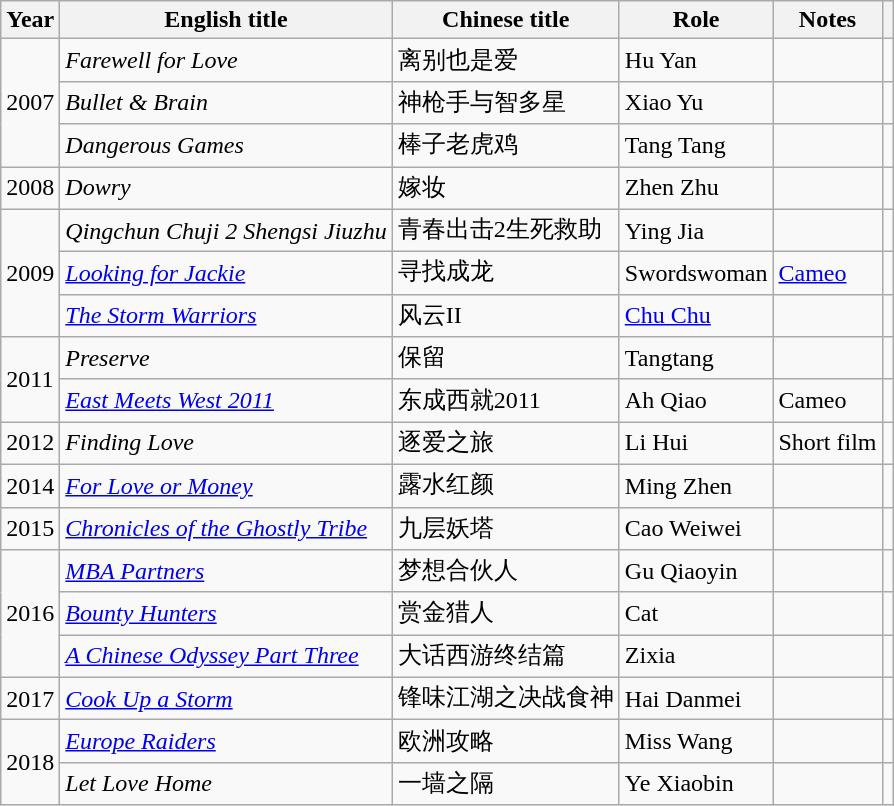<table class="wikitable sortable">
<tr>
<th>Year</th>
<th>English title</th>
<th>Chinese title</th>
<th>Role</th>
<th class="unsortable">Notes</th>
<th class="unsortable"></th>
</tr>
<tr>
<td rowspan=3>2007</td>
<td><em>Farewell for Love</em></td>
<td>离别也是爱</td>
<td>Hu Yan</td>
<td></td>
<td></td>
</tr>
<tr>
<td><em>Bullet & Brain</em></td>
<td>神枪手与智多星</td>
<td>Xiao Yu</td>
<td></td>
<td></td>
</tr>
<tr>
<td><em>Dangerous Games</em></td>
<td>棒子老虎鸡</td>
<td>Tang Tang</td>
<td></td>
<td></td>
</tr>
<tr>
<td>2008</td>
<td><em>Dowry</em></td>
<td>嫁妆</td>
<td>Zhen Zhu</td>
<td></td>
<td></td>
</tr>
<tr>
<td rowspan=3>2009</td>
<td><em>Qingchun Chuji 2 Shengsi Jiuzhu</em></td>
<td>青春出击2生死救助</td>
<td>Ying Jia</td>
<td></td>
<td></td>
</tr>
<tr>
<td><em><a href='#'>Looking for Jackie</a></em></td>
<td>寻找成龙</td>
<td>Swordswoman</td>
<td><a href='#'>Cameo</a></td>
<td></td>
</tr>
<tr>
<td><em><a href='#'>The Storm Warriors</a></em></td>
<td>风云II</td>
<td><a href='#'>Chu Chu</a></td>
<td></td>
<td></td>
</tr>
<tr>
<td rowspan=2>2011</td>
<td><em>Preserve</em></td>
<td>保留</td>
<td>Tangtang</td>
<td></td>
<td></td>
</tr>
<tr>
<td><em><a href='#'>East Meets West 2011</a></em></td>
<td>东成西就2011</td>
<td>Ah Qiao</td>
<td>Cameo</td>
<td></td>
</tr>
<tr>
<td>2012</td>
<td><em>Finding Love</em></td>
<td>逐爱之旅</td>
<td>Li Hui</td>
<td>Short film</td>
<td></td>
</tr>
<tr>
<td>2014</td>
<td><em><a href='#'>For Love or Money</a></em></td>
<td>露水红颜</td>
<td>Ming Zhen</td>
<td></td>
<td></td>
</tr>
<tr>
<td>2015</td>
<td><em><a href='#'>Chronicles of the Ghostly Tribe</a></em></td>
<td>九层妖塔</td>
<td>Cao Weiwei</td>
<td></td>
<td></td>
</tr>
<tr>
<td rowspan=3>2016</td>
<td><em><a href='#'>MBA Partners</a></em></td>
<td>梦想合伙人</td>
<td>Gu Qiaoyin</td>
<td></td>
<td></td>
</tr>
<tr>
<td><em><a href='#'>Bounty Hunters</a></em></td>
<td>赏金猎人</td>
<td>Cat</td>
<td></td>
<td></td>
</tr>
<tr>
<td><em><a href='#'>A Chinese Odyssey Part Three</a></em></td>
<td>大话西游终结篇</td>
<td>Zixia</td>
<td></td>
<td></td>
</tr>
<tr>
<td>2017</td>
<td><em><a href='#'>Cook Up a Storm</a></em></td>
<td>锋味江湖之决战食神</td>
<td>Hai Danmei</td>
<td></td>
<td></td>
</tr>
<tr>
<td rowspan=2>2018</td>
<td><em><a href='#'>Europe Raiders</a></em></td>
<td>欧洲攻略</td>
<td>Miss Wang</td>
<td></td>
<td></td>
</tr>
<tr>
<td><em>Let Love Home</em></td>
<td>一墙之隔</td>
<td>Ye Xiaobin</td>
<td></td>
<td></td>
</tr>
</table>
